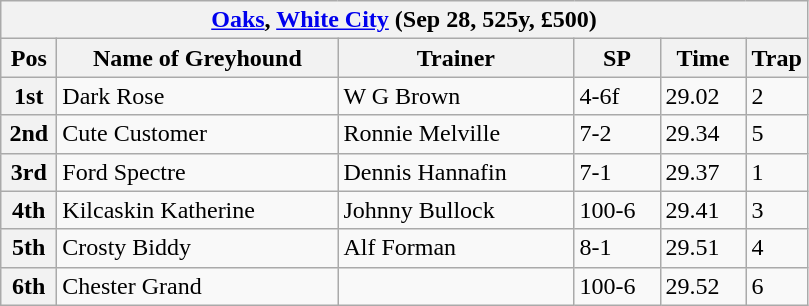<table class="wikitable">
<tr>
<th colspan="6"><a href='#'>Oaks</a>, <a href='#'>White City</a> (Sep 28, 525y, £500)</th>
</tr>
<tr>
<th width=30>Pos</th>
<th width=180>Name of Greyhound</th>
<th width=150>Trainer</th>
<th width=50>SP</th>
<th width=50>Time</th>
<th width=30>Trap</th>
</tr>
<tr>
<th>1st</th>
<td>Dark Rose</td>
<td>W G Brown</td>
<td>4-6f</td>
<td>29.02</td>
<td>2</td>
</tr>
<tr>
<th>2nd</th>
<td>Cute Customer</td>
<td>Ronnie Melville</td>
<td>7-2</td>
<td>29.34</td>
<td>5</td>
</tr>
<tr>
<th>3rd</th>
<td>Ford Spectre</td>
<td>Dennis Hannafin</td>
<td>7-1</td>
<td>29.37</td>
<td>1</td>
</tr>
<tr>
<th>4th</th>
<td>Kilcaskin Katherine</td>
<td>Johnny Bullock</td>
<td>100-6</td>
<td>29.41</td>
<td>3</td>
</tr>
<tr>
<th>5th</th>
<td>Crosty Biddy</td>
<td>Alf Forman</td>
<td>8-1</td>
<td>29.51</td>
<td>4</td>
</tr>
<tr>
<th>6th</th>
<td>Chester Grand</td>
<td></td>
<td>100-6</td>
<td>29.52</td>
<td>6</td>
</tr>
</table>
